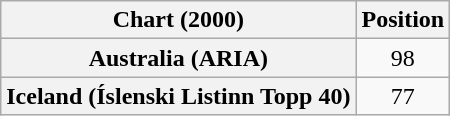<table class="wikitable plainrowheaders" style="text-align:center">
<tr>
<th>Chart (2000)</th>
<th>Position</th>
</tr>
<tr>
<th scope="row">Australia (ARIA)</th>
<td>98</td>
</tr>
<tr>
<th scope="row">Iceland (Íslenski Listinn Topp 40)</th>
<td>77</td>
</tr>
</table>
